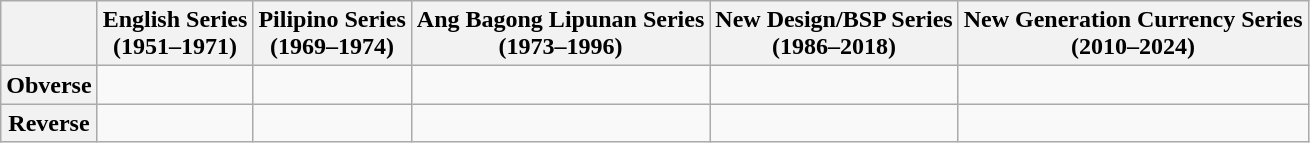<table class="wikitable">
<tr>
<th></th>
<th>English Series <br>(1951–1971)</th>
<th>Pilipino Series <br>(1969–1974)</th>
<th>Ang Bagong Lipunan Series <br>(1973–1996)</th>
<th>New Design/BSP Series <br>(1986–2018)</th>
<th>New Generation Currency Series <br>(2010–2024)</th>
</tr>
<tr>
<th>Obverse</th>
<td></td>
<td></td>
<td></td>
<td></td>
<td></td>
</tr>
<tr>
<th>Reverse</th>
<td><br></td>
<td></td>
<td></td>
<td></td>
<td></td>
</tr>
</table>
